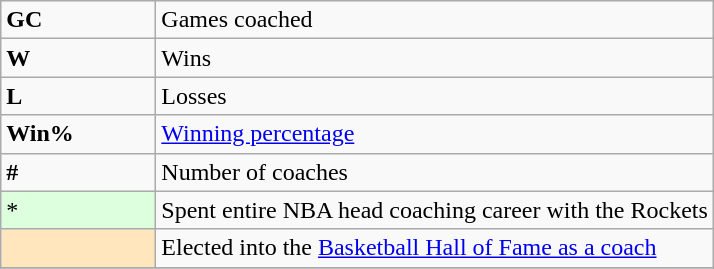<table class="wikitable">
<tr>
<td><strong>GC</strong></td>
<td>Games coached</td>
</tr>
<tr>
<td><strong>W</strong></td>
<td>Wins</td>
</tr>
<tr>
<td><strong>L</strong></td>
<td>Losses</td>
</tr>
<tr>
<td><strong>Win%</strong></td>
<td><a href='#'>Winning percentage</a></td>
</tr>
<tr>
<td><strong>#</strong></td>
<td>Number of coaches</td>
</tr>
<tr>
<td style="background-color:#ddffdd; width:6em">*</td>
<td>Spent entire NBA head coaching career with the Rockets</td>
</tr>
<tr>
<td style="background-color:#FFE6BD; width:6em"></td>
<td>Elected into the <a href='#'>Basketball Hall of Fame as a coach</a></td>
</tr>
<tr>
</tr>
</table>
